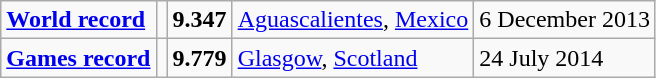<table class="wikitable">
<tr>
<td><a href='#'><strong>World record</strong></a></td>
<td></td>
<td><strong>9.347</strong></td>
<td><a href='#'>Aguascalientes</a>, <a href='#'>Mexico</a></td>
<td>6 December 2013</td>
</tr>
<tr>
<td><a href='#'><strong>Games record</strong></a></td>
<td></td>
<td><strong>9.779</strong></td>
<td><a href='#'>Glasgow</a>, <a href='#'>Scotland</a></td>
<td>24 July 2014</td>
</tr>
</table>
